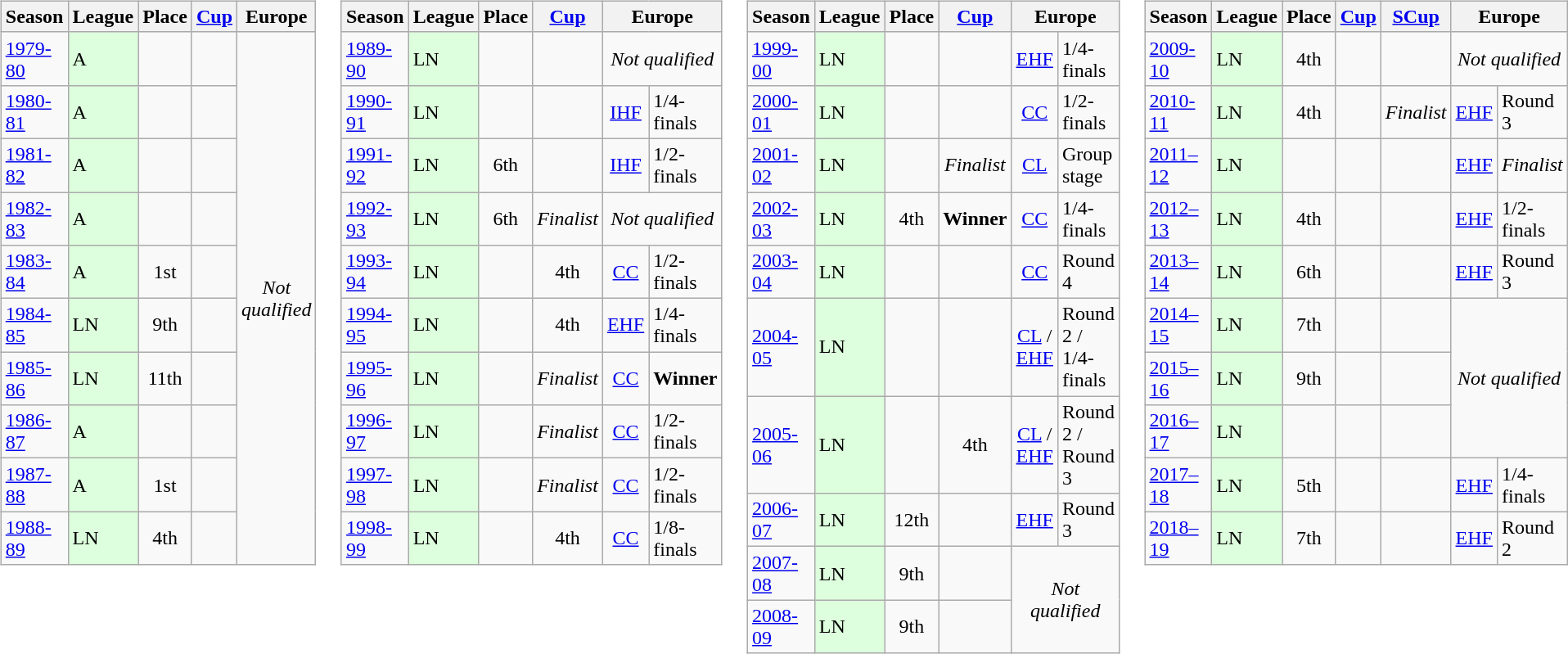<table>
<tr>
<td valign="top"><br><table class="wikitable text-align:center">
<tr>
<th>Season</th>
<th>League</th>
<th>Place</th>
<th><a href='#'>Cup</a></th>
<th colspan=2>Europe</th>
</tr>
<tr>
<td><a href='#'>1979-80</a></td>
<td bgcolor=#ddffdd>A</td>
<td align=center></td>
<td align=center></td>
<td align=center colspan="2" rowspan="10"><em>Not qualified</em></td>
</tr>
<tr>
<td><a href='#'>1980-81</a></td>
<td bgcolor=#ddffdd>A</td>
<td align=center></td>
<td align=center></td>
</tr>
<tr>
<td><a href='#'>1981-82</a></td>
<td bgcolor=#ddffdd>A</td>
<td align=center></td>
<td align=center></td>
</tr>
<tr>
<td><a href='#'>1982-83</a></td>
<td bgcolor=#ddffdd>A</td>
<td align=center></td>
<td align=center></td>
</tr>
<tr>
<td><a href='#'>1983-84</a></td>
<td bgcolor=#ddffdd>A</td>
<td align=center>1st</td>
<td align=center></td>
</tr>
<tr>
<td><a href='#'>1984-85</a></td>
<td bgcolor=#ddffdd>LN</td>
<td align=center>9th</td>
<td align=center></td>
</tr>
<tr>
<td><a href='#'>1985-86</a></td>
<td bgcolor=#ddffdd>LN</td>
<td align=center>11th</td>
<td align=center></td>
</tr>
<tr>
<td><a href='#'>1986-87</a></td>
<td bgcolor=#ddffdd>A</td>
<td align=center></td>
</tr>
<tr>
<td><a href='#'>1987-88</a></td>
<td bgcolor=#ddffdd>A</td>
<td align=center>1st</td>
<td align=center></td>
</tr>
<tr>
<td><a href='#'>1988-89</a></td>
<td bgcolor=#ddffdd>LN</td>
<td align=center>4th</td>
<td align=center></td>
</tr>
</table>
</td>
<td valign="top"><br><table class="wikitable text-align:center">
<tr>
<th>Season</th>
<th>League</th>
<th>Place</th>
<th><a href='#'>Cup</a></th>
<th colspan=2>Europe</th>
</tr>
<tr>
<td><a href='#'>1989-90</a></td>
<td bgcolor=#ddffdd>LN</td>
<td align=center></td>
<td align=center></td>
<td align=center colspan="2"><em>Not qualified</em></td>
</tr>
<tr>
<td><a href='#'>1990-91</a></td>
<td bgcolor=#ddffdd>LN</td>
<td align=center></td>
<td align=center></td>
<td align=center><a href='#'>IHF</a></td>
<td>1/4-finals</td>
</tr>
<tr>
<td><a href='#'>1991-92</a></td>
<td bgcolor=#ddffdd>LN</td>
<td align=center>6th</td>
<td align=center></td>
<td align=center><a href='#'>IHF</a></td>
<td>1/2-finals</td>
</tr>
<tr>
<td><a href='#'>1992-93</a></td>
<td bgcolor=#ddffdd>LN</td>
<td align=center>6th</td>
<td align=center> <em>Finalist</em></td>
<td align=center colspan="2"><em>Not qualified</em></td>
</tr>
<tr>
<td><a href='#'>1993-94</a></td>
<td bgcolor=#ddffdd>LN</td>
<td align=center></td>
<td align=center>4th</td>
<td align=center><a href='#'>CC</a></td>
<td>1/2-finals</td>
</tr>
<tr>
<td><a href='#'>1994-95</a></td>
<td bgcolor=#ddffdd>LN</td>
<td align=center></td>
<td align=center>4th</td>
<td align=center><a href='#'>EHF</a></td>
<td>1/4-finals</td>
</tr>
<tr>
<td><a href='#'>1995-96</a></td>
<td bgcolor=#ddffdd>LN</td>
<td align=center></td>
<td align=center> <em>Finalist</em></td>
<td align=center><a href='#'>CC</a></td>
<td> <strong>Winner</strong></td>
</tr>
<tr>
<td><a href='#'>1996-97</a></td>
<td bgcolor=#ddffdd>LN</td>
<td align=center></td>
<td align=center> <em>Finalist</em></td>
<td align=center><a href='#'>CC</a></td>
<td>1/2-finals</td>
</tr>
<tr>
<td><a href='#'>1997-98</a></td>
<td bgcolor=#ddffdd>LN</td>
<td align=center></td>
<td align=center> <em>Finalist</em></td>
<td align=center><a href='#'>CC</a></td>
<td>1/2-finals</td>
</tr>
<tr>
<td><a href='#'>1998-99</a></td>
<td bgcolor=#ddffdd>LN</td>
<td align=center></td>
<td align=center>4th</td>
<td align=center><a href='#'>CC</a></td>
<td>1/8-finals</td>
</tr>
</table>
</td>
<td valign="top"><br><table class="wikitable text-align:center">
<tr>
<th>Season</th>
<th>League</th>
<th>Place</th>
<th><a href='#'>Cup</a></th>
<th colspan=2>Europe</th>
</tr>
<tr>
<td><a href='#'>1999-00</a></td>
<td bgcolor=#ddffdd>LN</td>
<td align=center></td>
<td align=center></td>
<td align=center><a href='#'>EHF</a></td>
<td>1/4-finals</td>
</tr>
<tr>
<td><a href='#'>2000-01</a></td>
<td bgcolor=#ddffdd>LN</td>
<td align=center></td>
<td align=center></td>
<td align=center><a href='#'>CC</a></td>
<td>1/2-finals</td>
</tr>
<tr>
<td><a href='#'>2001-02</a></td>
<td bgcolor=#ddffdd>LN</td>
<td align=center></td>
<td align=center> <em>Finalist</em></td>
<td align=center><a href='#'>CL</a></td>
<td>Group stage</td>
</tr>
<tr>
<td><a href='#'>2002-03</a></td>
<td bgcolor=#ddffdd>LN</td>
<td align=center>4th</td>
<td align=center> <strong>Winner</strong></td>
<td align=center><a href='#'>CC</a></td>
<td>1/4-finals</td>
</tr>
<tr>
<td><a href='#'>2003-04</a></td>
<td bgcolor=#ddffdd>LN</td>
<td align=center></td>
<td align=center></td>
<td align=center><a href='#'>CC</a></td>
<td>Round 4</td>
</tr>
<tr>
<td><a href='#'>2004-05</a></td>
<td bgcolor=#ddffdd>LN</td>
<td align=center></td>
<td align=center></td>
<td align=center><a href='#'>CL</a> / <a href='#'>EHF</a></td>
<td>Round 2 / 1/4-finals</td>
</tr>
<tr>
<td><a href='#'>2005-06</a></td>
<td bgcolor=#ddffdd>LN</td>
<td align=center></td>
<td align=center>4th</td>
<td align=center><a href='#'>CL</a> / <a href='#'>EHF</a></td>
<td>Round 2 / Round 3</td>
</tr>
<tr>
<td><a href='#'>2006-07</a></td>
<td bgcolor=#ddffdd>LN</td>
<td align=center>12th</td>
<td align=center></td>
<td align=center><a href='#'>EHF</a></td>
<td>Round 3</td>
</tr>
<tr>
<td><a href='#'>2007-08</a></td>
<td bgcolor=#ddffdd>LN</td>
<td align=center>9th</td>
<td align=center></td>
<td align=center colspan="2" rowspan="2"><em>Not qualified</em></td>
</tr>
<tr>
<td><a href='#'>2008-09</a></td>
<td bgcolor=#ddffdd>LN</td>
<td align=center>9th</td>
<td align=center></td>
</tr>
</table>
</td>
<td valign="top"><br><table class="wikitable text-align:center">
<tr>
<th>Season</th>
<th>League</th>
<th>Place</th>
<th><a href='#'>Cup</a></th>
<th><a href='#'>SCup</a></th>
<th colspan=2>Europe</th>
</tr>
<tr>
<td><a href='#'>2009-10</a></td>
<td bgcolor=#ddffdd>LN</td>
<td align=center>4th</td>
<td align=center></td>
<td align=center></td>
<td align=center colspan="2"><em>Not qualified</em></td>
</tr>
<tr>
<td><a href='#'>2010-11</a></td>
<td bgcolor=#ddffdd>LN</td>
<td align=center>4th</td>
<td align=center></td>
<td align=center> <em>Finalist</em></td>
<td align=center><a href='#'>EHF</a></td>
<td>Round 3</td>
</tr>
<tr>
<td><a href='#'>2011–12</a></td>
<td bgcolor=#ddffdd>LN</td>
<td align=center></td>
<td align=center></td>
<td align=center></td>
<td align=center><a href='#'>EHF</a></td>
<td> <em>Finalist</em></td>
</tr>
<tr>
<td><a href='#'>2012–13</a></td>
<td bgcolor=#ddffdd>LN</td>
<td align=center>4th</td>
<td align=center></td>
<td align=center></td>
<td align=center><a href='#'>EHF</a></td>
<td>1/2-finals</td>
</tr>
<tr>
<td><a href='#'>2013–14</a></td>
<td bgcolor=#ddffdd>LN</td>
<td align=center>6th</td>
<td align=center></td>
<td align=center></td>
<td align=center><a href='#'>EHF</a></td>
<td>Round 3</td>
</tr>
<tr>
<td><a href='#'>2014–15</a></td>
<td bgcolor=#ddffdd>LN</td>
<td align=center>7th</td>
<td align=center></td>
<td align=center></td>
<td align=center colspan="2" rowspan="3"><em>Not qualified</em></td>
</tr>
<tr>
<td><a href='#'>2015–16</a></td>
<td bgcolor=#ddffdd>LN</td>
<td align=center>9th</td>
<td align=center></td>
<td align=center></td>
</tr>
<tr>
<td><a href='#'>2016–17</a></td>
<td bgcolor=#ddffdd>LN</td>
<td align=center></td>
<td align=center></td>
<td align=center></td>
</tr>
<tr>
<td><a href='#'>2017–18</a></td>
<td bgcolor=#ddffdd>LN</td>
<td align=center>5th</td>
<td align=center></td>
<td align=center></td>
<td align=center><a href='#'>EHF</a></td>
<td>1/4-finals</td>
</tr>
<tr>
<td><a href='#'>2018–19</a></td>
<td bgcolor=#ddffdd>LN</td>
<td align=center>7th</td>
<td align=center></td>
<td align=center></td>
<td align=center><a href='#'>EHF</a></td>
<td>Round 2</td>
</tr>
</table>
</td>
</tr>
</table>
